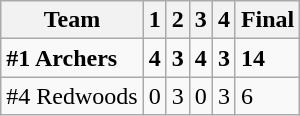<table class="wikitable">
<tr>
<th>Team</th>
<th>1</th>
<th>2</th>
<th>3</th>
<th>4</th>
<th>Final</th>
</tr>
<tr>
<td><strong>#1 Archers</strong></td>
<td><strong>4</strong></td>
<td><strong>3</strong></td>
<td><strong>4</strong></td>
<td><strong>3</strong></td>
<td><strong>14</strong></td>
</tr>
<tr>
<td>#4 Redwoods</td>
<td>0</td>
<td>3</td>
<td>0</td>
<td>3</td>
<td>6</td>
</tr>
</table>
